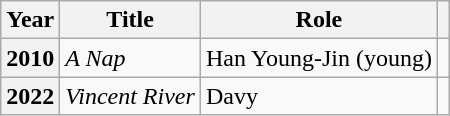<table class="wikitable plainrowheaders">
<tr>
<th>Year</th>
<th>Title</th>
<th>Role</th>
<th scope="col" class="unsortable"></th>
</tr>
<tr>
<th scope="row">2010</th>
<td><em>A Nap</em></td>
<td>Han Young-Jin (young)</td>
<td></td>
</tr>
<tr>
<th scope="row">2022</th>
<td><em>Vincent River</em></td>
<td>Davy</td>
<td></td>
</tr>
</table>
